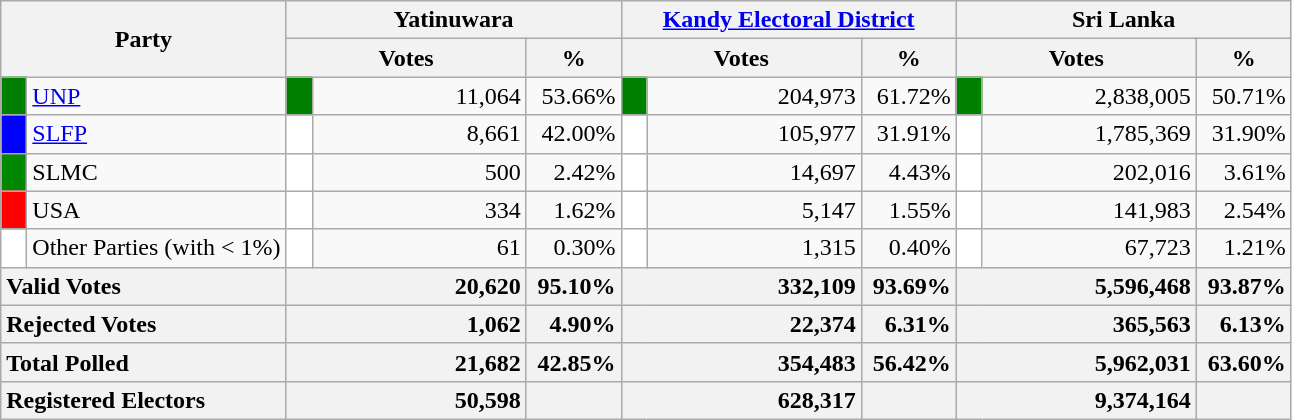<table class="wikitable">
<tr>
<th colspan="2" width="144px"rowspan="2">Party</th>
<th colspan="3" width="216px">Yatinuwara</th>
<th colspan="3" width="216px"><a href='#'>Kandy Electoral District</a></th>
<th colspan="3" width="216px">Sri Lanka</th>
</tr>
<tr>
<th colspan="2" width="144px">Votes</th>
<th>%</th>
<th colspan="2" width="144px">Votes</th>
<th>%</th>
<th colspan="2" width="144px">Votes</th>
<th>%</th>
</tr>
<tr>
<td style="background-color:green;" width="10px"></td>
<td style="text-align:left;"><a href='#'>UNP</a></td>
<td style="background-color:green;" width="10px"></td>
<td style="text-align:right;">11,064</td>
<td style="text-align:right;">53.66%</td>
<td style="background-color:green;" width="10px"></td>
<td style="text-align:right;">204,973</td>
<td style="text-align:right;">61.72%</td>
<td style="background-color:green;" width="10px"></td>
<td style="text-align:right;">2,838,005</td>
<td style="text-align:right;">50.71%</td>
</tr>
<tr>
<td style="background-color:blue;" width="10px"></td>
<td style="text-align:left;"><a href='#'>SLFP</a></td>
<td style="background-color:white;" width="10px"></td>
<td style="text-align:right;">8,661</td>
<td style="text-align:right;">42.00%</td>
<td style="background-color:white;" width="10px"></td>
<td style="text-align:right;">105,977</td>
<td style="text-align:right;">31.91%</td>
<td style="background-color:white;" width="10px"></td>
<td style="text-align:right;">1,785,369</td>
<td style="text-align:right;">31.90%</td>
</tr>
<tr>
<td style="background-color:#008800;" width="10px"></td>
<td style="text-align:left;">SLMC</td>
<td style="background-color:white;" width="10px"></td>
<td style="text-align:right;">500</td>
<td style="text-align:right;">2.42%</td>
<td style="background-color:white;" width="10px"></td>
<td style="text-align:right;">14,697</td>
<td style="text-align:right;">4.43%</td>
<td style="background-color:white;" width="10px"></td>
<td style="text-align:right;">202,016</td>
<td style="text-align:right;">3.61%</td>
</tr>
<tr>
<td style="background-color:red;" width="10px"></td>
<td style="text-align:left;">USA</td>
<td style="background-color:white;" width="10px"></td>
<td style="text-align:right;">334</td>
<td style="text-align:right;">1.62%</td>
<td style="background-color:white;" width="10px"></td>
<td style="text-align:right;">5,147</td>
<td style="text-align:right;">1.55%</td>
<td style="background-color:white;" width="10px"></td>
<td style="text-align:right;">141,983</td>
<td style="text-align:right;">2.54%</td>
</tr>
<tr>
<td style="background-color:white;" width="10px"></td>
<td style="text-align:left;">Other Parties (with < 1%)</td>
<td style="background-color:white;" width="10px"></td>
<td style="text-align:right;">61</td>
<td style="text-align:right;">0.30%</td>
<td style="background-color:white;" width="10px"></td>
<td style="text-align:right;">1,315</td>
<td style="text-align:right;">0.40%</td>
<td style="background-color:white;" width="10px"></td>
<td style="text-align:right;">67,723</td>
<td style="text-align:right;">1.21%</td>
</tr>
<tr>
<th colspan="2" width="144px"style="text-align:left;">Valid Votes</th>
<th style="text-align:right;"colspan="2" width="144px">20,620</th>
<th style="text-align:right;">95.10%</th>
<th style="text-align:right;"colspan="2" width="144px">332,109</th>
<th style="text-align:right;">93.69%</th>
<th style="text-align:right;"colspan="2" width="144px">5,596,468</th>
<th style="text-align:right;">93.87%</th>
</tr>
<tr>
<th colspan="2" width="144px"style="text-align:left;">Rejected Votes</th>
<th style="text-align:right;"colspan="2" width="144px">1,062</th>
<th style="text-align:right;">4.90%</th>
<th style="text-align:right;"colspan="2" width="144px">22,374</th>
<th style="text-align:right;">6.31%</th>
<th style="text-align:right;"colspan="2" width="144px">365,563</th>
<th style="text-align:right;">6.13%</th>
</tr>
<tr>
<th colspan="2" width="144px"style="text-align:left;">Total Polled</th>
<th style="text-align:right;"colspan="2" width="144px">21,682</th>
<th style="text-align:right;">42.85%</th>
<th style="text-align:right;"colspan="2" width="144px">354,483</th>
<th style="text-align:right;">56.42%</th>
<th style="text-align:right;"colspan="2" width="144px">5,962,031</th>
<th style="text-align:right;">63.60%</th>
</tr>
<tr>
<th colspan="2" width="144px"style="text-align:left;">Registered Electors</th>
<th style="text-align:right;"colspan="2" width="144px">50,598</th>
<th></th>
<th style="text-align:right;"colspan="2" width="144px">628,317</th>
<th></th>
<th style="text-align:right;"colspan="2" width="144px">9,374,164</th>
<th></th>
</tr>
</table>
